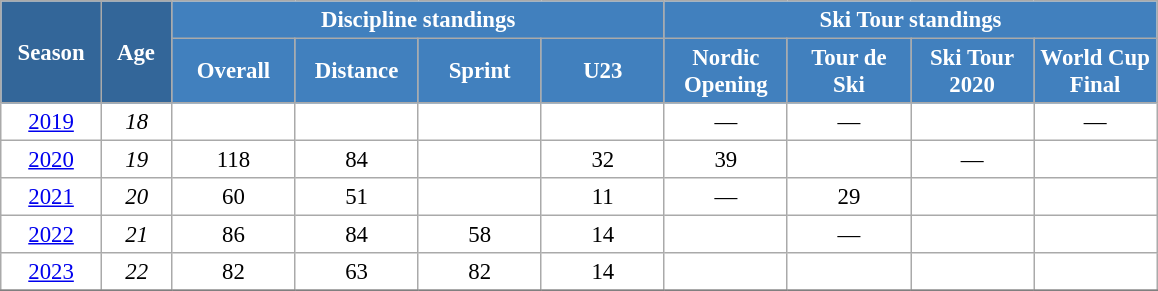<table class="wikitable" style="font-size:95%; text-align:center; border:grey solid 1px; border-collapse:collapse; background:#ffffff;">
<tr>
<th style="background-color:#369; color:white; width:60px;" rowspan="2"> Season </th>
<th style="background-color:#369; color:white; width:40px;" rowspan="2"> Age </th>
<th style="background-color:#4180be; color:white;" colspan="4">Discipline standings</th>
<th style="background-color:#4180be; color:white;" colspan="4">Ski Tour standings</th>
</tr>
<tr>
<th style="background-color:#4180be; color:white; width:75px;">Overall</th>
<th style="background-color:#4180be; color:white; width:75px;">Distance</th>
<th style="background-color:#4180be; color:white; width:75px;">Sprint</th>
<th style="background-color:#4180be; color:white; width:75px;">U23</th>
<th style="background-color:#4180be; color:white; width:75px;">Nordic<br>Opening</th>
<th style="background-color:#4180be; color:white; width:75px;">Tour de<br>Ski</th>
<th style="background-color:#4180be; color:white; width:75px;">Ski Tour<br>2020</th>
<th style="background-color:#4180be; color:white; width:75px;">World Cup<br>Final</th>
</tr>
<tr>
<td><a href='#'>2019</a></td>
<td><em>18</em></td>
<td></td>
<td></td>
<td></td>
<td></td>
<td>—</td>
<td>—</td>
<td></td>
<td>—</td>
</tr>
<tr>
<td><a href='#'>2020</a></td>
<td><em>19</em></td>
<td>118</td>
<td>84</td>
<td></td>
<td>32</td>
<td>39</td>
<td></td>
<td>—</td>
<td></td>
</tr>
<tr>
<td><a href='#'>2021</a></td>
<td><em>20</em></td>
<td>60</td>
<td>51</td>
<td></td>
<td>11</td>
<td>—</td>
<td>29</td>
<td></td>
<td></td>
</tr>
<tr>
<td><a href='#'>2022</a></td>
<td><em>21</em></td>
<td>86</td>
<td>84</td>
<td>58</td>
<td>14</td>
<td></td>
<td>—</td>
<td></td>
<td></td>
</tr>
<tr>
<td><a href='#'>2023</a></td>
<td><em>22</em></td>
<td>82</td>
<td>63</td>
<td>82</td>
<td>14</td>
<td></td>
<td></td>
<td></td>
<td></td>
</tr>
<tr>
</tr>
</table>
